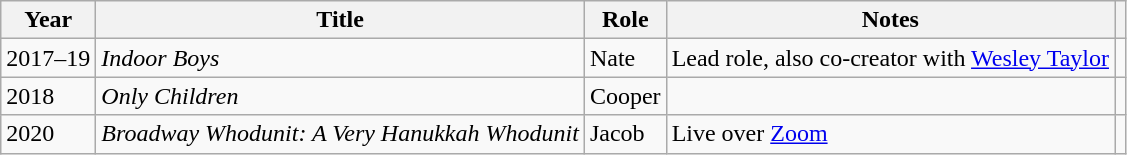<table class="wikitable">
<tr>
<th>Year</th>
<th>Title</th>
<th>Role</th>
<th>Notes</th>
<th></th>
</tr>
<tr>
<td>2017–19</td>
<td><em>Indoor Boys</em></td>
<td>Nate</td>
<td>Lead role, also co-creator with <a href='#'>Wesley Taylor</a></td>
</tr>
<tr>
<td>2018</td>
<td><em>Only Children</em></td>
<td>Cooper</td>
<td></td>
<td></td>
</tr>
<tr>
<td>2020</td>
<td><em>Broadway Whodunit: A Very Hanukkah Whodunit</em></td>
<td>Jacob</td>
<td>Live over <a href='#'>Zoom</a></td>
<td></td>
</tr>
</table>
